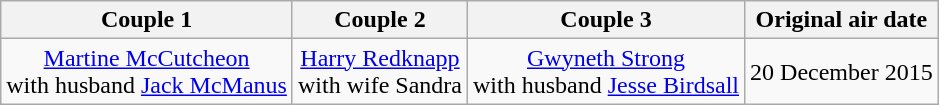<table class="wikitable sortable" style="text-align:center;">
<tr>
<th>Couple 1</th>
<th>Couple 2</th>
<th>Couple 3</th>
<th>Original air date</th>
</tr>
<tr>
<td><a href='#'>Martine McCutcheon</a><br>with husband <a href='#'>Jack McManus</a></td>
<td><a href='#'>Harry Redknapp</a><br>with wife Sandra</td>
<td><a href='#'>Gwyneth Strong</a><br>with husband <a href='#'>Jesse Birdsall</a></td>
<td>20 December 2015</td>
</tr>
</table>
